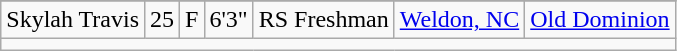<table class="wikitable sortable" style="text-align: center">
<tr align=center>
</tr>
<tr>
<td>Skylah Travis</td>
<td>25</td>
<td>F</td>
<td>6'3"</td>
<td>RS Freshman</td>
<td><a href='#'>Weldon, NC</a></td>
<td><a href='#'>Old Dominion</a></td>
</tr>
<tr>
<td colspan=7></td>
</tr>
</table>
